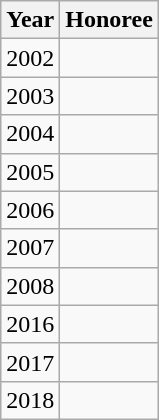<table class="wikitable">
<tr>
<th>Year</th>
<th>Honoree</th>
</tr>
<tr>
<td>2002</td>
<td></td>
</tr>
<tr>
<td>2003</td>
<td></td>
</tr>
<tr>
<td>2004</td>
<td></td>
</tr>
<tr>
<td>2005</td>
<td></td>
</tr>
<tr>
<td>2006</td>
<td></td>
</tr>
<tr>
<td>2007</td>
<td></td>
</tr>
<tr>
<td>2008</td>
<td></td>
</tr>
<tr>
<td>2016</td>
<td></td>
</tr>
<tr>
<td>2017</td>
<td></td>
</tr>
<tr>
<td>2018</td>
<td></td>
</tr>
</table>
